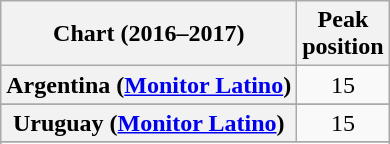<table class="wikitable sortable plainrowheaders" style="text-align:center">
<tr>
<th scope="col">Chart (2016–2017)</th>
<th scope="col">Peak<br> position</th>
</tr>
<tr>
<th scope="row">Argentina (<a href='#'>Monitor Latino</a>)</th>
<td>15</td>
</tr>
<tr>
</tr>
<tr>
</tr>
<tr>
</tr>
<tr>
</tr>
<tr>
</tr>
<tr>
</tr>
<tr>
</tr>
<tr>
</tr>
<tr>
</tr>
<tr>
</tr>
<tr>
<th scope="row">Uruguay (<a href='#'>Monitor Latino</a>)</th>
<td>15</td>
</tr>
<tr>
</tr>
<tr>
</tr>
</table>
